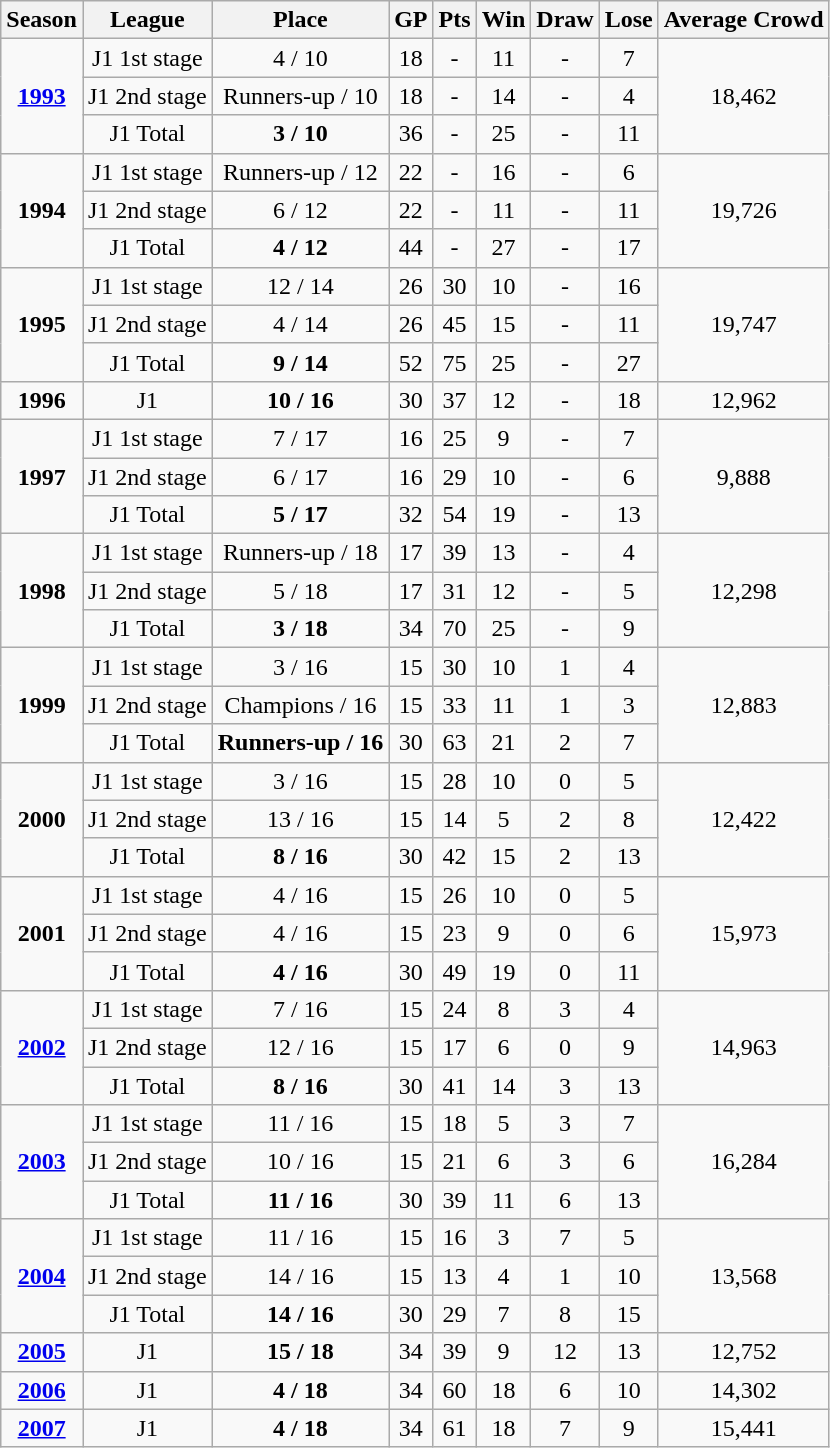<table class="wikitable" style="text-align: center;">
<tr>
<th>Season</th>
<th>League</th>
<th>Place</th>
<th>GP</th>
<th>Pts</th>
<th>Win</th>
<th>Draw</th>
<th>Lose</th>
<th>Average Crowd</th>
</tr>
<tr>
<td rowspan="3"><strong><a href='#'>1993</a></strong></td>
<td>J1 1st stage</td>
<td>4 / 10</td>
<td>18</td>
<td>-</td>
<td>11</td>
<td>-</td>
<td>7</td>
<td rowspan="3">18,462</td>
</tr>
<tr>
<td>J1 2nd stage</td>
<td>Runners-up / 10</td>
<td>18</td>
<td>-</td>
<td>14</td>
<td>-</td>
<td>4</td>
</tr>
<tr>
<td>J1 Total</td>
<td><strong>3 / 10</strong></td>
<td>36</td>
<td>-</td>
<td>25</td>
<td>-</td>
<td>11</td>
</tr>
<tr>
<td rowspan="3"><strong>1994</strong></td>
<td>J1 1st stage</td>
<td>Runners-up / 12</td>
<td>22</td>
<td>-</td>
<td>16</td>
<td>-</td>
<td>6</td>
<td rowspan="3">19,726</td>
</tr>
<tr>
<td>J1 2nd stage</td>
<td>6 / 12</td>
<td>22</td>
<td>-</td>
<td>11</td>
<td>-</td>
<td>11</td>
</tr>
<tr>
<td>J1 Total</td>
<td><strong>4 / 12</strong></td>
<td>44</td>
<td>-</td>
<td>27</td>
<td>-</td>
<td>17</td>
</tr>
<tr>
<td rowspan="3"><strong>1995</strong></td>
<td>J1 1st stage</td>
<td>12 / 14</td>
<td>26</td>
<td>30</td>
<td>10</td>
<td>-</td>
<td>16</td>
<td rowspan="3">19,747</td>
</tr>
<tr>
<td>J1 2nd stage</td>
<td>4 / 14</td>
<td>26</td>
<td>45</td>
<td>15</td>
<td>-</td>
<td>11</td>
</tr>
<tr>
<td>J1 Total</td>
<td><strong>9 / 14</strong></td>
<td>52</td>
<td>75</td>
<td>25</td>
<td>-</td>
<td>27</td>
</tr>
<tr>
<td><strong>1996</strong></td>
<td>J1</td>
<td><strong>10 / 16</strong></td>
<td>30</td>
<td>37</td>
<td>12</td>
<td>-</td>
<td>18</td>
<td>12,962</td>
</tr>
<tr>
<td rowspan="3"><strong>1997</strong></td>
<td>J1 1st stage</td>
<td>7 / 17</td>
<td>16</td>
<td>25</td>
<td>9</td>
<td>-</td>
<td>7</td>
<td rowspan="3">9,888</td>
</tr>
<tr>
<td>J1 2nd stage</td>
<td>6 / 17</td>
<td>16</td>
<td>29</td>
<td>10</td>
<td>-</td>
<td>6</td>
</tr>
<tr>
<td>J1 Total</td>
<td><strong>5 / 17</strong></td>
<td>32</td>
<td>54</td>
<td>19</td>
<td>-</td>
<td>13</td>
</tr>
<tr>
<td rowspan="3"><strong>1998</strong></td>
<td>J1 1st stage</td>
<td>Runners-up / 18</td>
<td>17</td>
<td>39</td>
<td>13</td>
<td>-</td>
<td>4</td>
<td rowspan="3">12,298</td>
</tr>
<tr>
<td>J1 2nd stage</td>
<td>5 / 18</td>
<td>17</td>
<td>31</td>
<td>12</td>
<td>-</td>
<td>5</td>
</tr>
<tr>
<td>J1 Total</td>
<td><strong>3 / 18</strong></td>
<td>34</td>
<td>70</td>
<td>25</td>
<td>-</td>
<td>9</td>
</tr>
<tr>
<td rowspan="3"><strong>1999</strong></td>
<td>J1 1st stage</td>
<td>3 / 16</td>
<td>15</td>
<td>30</td>
<td>10</td>
<td>1</td>
<td>4</td>
<td rowspan="3">12,883</td>
</tr>
<tr>
<td>J1 2nd stage</td>
<td>Champions / 16</td>
<td>15</td>
<td>33</td>
<td>11</td>
<td>1</td>
<td>3</td>
</tr>
<tr>
<td>J1 Total</td>
<td><strong>Runners-up / 16</strong></td>
<td>30</td>
<td>63</td>
<td>21</td>
<td>2</td>
<td>7</td>
</tr>
<tr>
<td rowspan="3"><strong>2000</strong></td>
<td>J1 1st stage</td>
<td>3 / 16</td>
<td>15</td>
<td>28</td>
<td>10</td>
<td>0</td>
<td>5</td>
<td rowspan="3">12,422</td>
</tr>
<tr>
<td>J1 2nd stage</td>
<td>13 / 16</td>
<td>15</td>
<td>14</td>
<td>5</td>
<td>2</td>
<td>8</td>
</tr>
<tr>
<td>J1 Total</td>
<td><strong>8 / 16</strong></td>
<td>30</td>
<td>42</td>
<td>15</td>
<td>2</td>
<td>13</td>
</tr>
<tr>
<td rowspan="3"><strong>2001</strong></td>
<td>J1 1st stage</td>
<td>4 / 16</td>
<td>15</td>
<td>26</td>
<td>10</td>
<td>0</td>
<td>5</td>
<td rowspan="3">15,973</td>
</tr>
<tr>
<td>J1 2nd stage</td>
<td>4 / 16</td>
<td>15</td>
<td>23</td>
<td>9</td>
<td>0</td>
<td>6</td>
</tr>
<tr>
<td>J1 Total</td>
<td><strong>4 / 16</strong></td>
<td>30</td>
<td>49</td>
<td>19</td>
<td>0</td>
<td>11</td>
</tr>
<tr>
<td rowspan="3"><strong><a href='#'>2002</a></strong></td>
<td>J1 1st stage</td>
<td>7 / 16</td>
<td>15</td>
<td>24</td>
<td>8</td>
<td>3</td>
<td>4</td>
<td rowspan="3">14,963</td>
</tr>
<tr>
<td>J1 2nd stage</td>
<td>12 / 16</td>
<td>15</td>
<td>17</td>
<td>6</td>
<td>0</td>
<td>9</td>
</tr>
<tr>
<td>J1 Total</td>
<td><strong>8 / 16</strong></td>
<td>30</td>
<td>41</td>
<td>14</td>
<td>3</td>
<td>13</td>
</tr>
<tr>
<td rowspan="3"><strong><a href='#'>2003</a></strong></td>
<td>J1 1st stage</td>
<td>11 / 16</td>
<td>15</td>
<td>18</td>
<td>5</td>
<td>3</td>
<td>7</td>
<td rowspan="3">16,284</td>
</tr>
<tr>
<td>J1 2nd stage</td>
<td>10 / 16</td>
<td>15</td>
<td>21</td>
<td>6</td>
<td>3</td>
<td>6</td>
</tr>
<tr>
<td>J1 Total</td>
<td><strong>11 / 16</strong></td>
<td>30</td>
<td>39</td>
<td>11</td>
<td>6</td>
<td>13</td>
</tr>
<tr>
<td rowspan="3"><strong><a href='#'>2004</a></strong></td>
<td>J1 1st stage</td>
<td>11 / 16</td>
<td>15</td>
<td>16</td>
<td>3</td>
<td>7</td>
<td>5</td>
<td rowspan="3">13,568</td>
</tr>
<tr>
<td>J1 2nd stage</td>
<td>14 / 16</td>
<td>15</td>
<td>13</td>
<td>4</td>
<td>1</td>
<td>10</td>
</tr>
<tr>
<td>J1 Total</td>
<td><strong>14 / 16</strong></td>
<td>30</td>
<td>29</td>
<td>7</td>
<td>8</td>
<td>15</td>
</tr>
<tr>
<td><strong><a href='#'>2005</a></strong></td>
<td>J1</td>
<td><strong>15 / 18</strong></td>
<td>34</td>
<td>39</td>
<td>9</td>
<td>12</td>
<td>13</td>
<td>12,752</td>
</tr>
<tr>
<td><strong><a href='#'>2006</a></strong></td>
<td>J1</td>
<td><strong>4 / 18</strong></td>
<td>34</td>
<td>60</td>
<td>18</td>
<td>6</td>
<td>10</td>
<td>14,302</td>
</tr>
<tr>
<td><strong><a href='#'>2007</a></strong></td>
<td>J1</td>
<td><strong>4 / 18</strong></td>
<td>34</td>
<td>61</td>
<td>18</td>
<td>7</td>
<td>9</td>
<td>15,441</td>
</tr>
</table>
